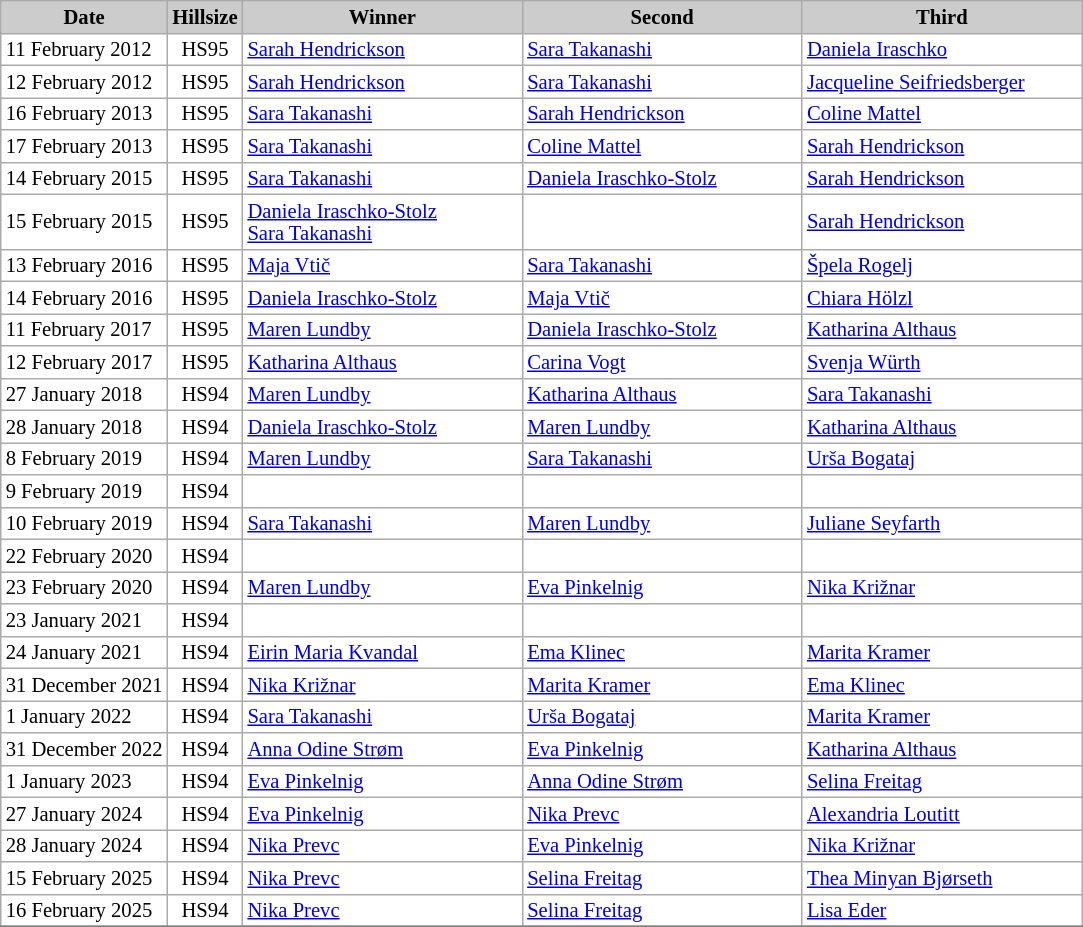<table class="wikitable plainrowheaders" style="background:#fff; font-size:86%; line-height:15px; border:grey solid 1px; border-collapse:collapse;">
<tr style="background:#ccc; text-align:center;">
<th style="background:#ccc;">Date</th>
<th style="background:#ccc;">Hillsize</th>
<th style="background:#ccc;" width="180">Winner</th>
<th style="background:#ccc;" width="180">Second</th>
<th style="background:#ccc;" width="180">Third</th>
</tr>
<tr>
<td>11 February 2012</td>
<td align=center>HS95</td>
<td> <a href='#'>Sarah Hendrickson</a></td>
<td> <a href='#'>Sara Takanashi</a></td>
<td> <a href='#'>Daniela Iraschko</a></td>
</tr>
<tr>
<td>12 February 2012</td>
<td align=center>HS95</td>
<td> <a href='#'>Sarah Hendrickson</a></td>
<td> <a href='#'>Sara Takanashi</a></td>
<td> <a href='#'>Jacqueline Seifriedsberger</a></td>
</tr>
<tr>
<td>16 February 2013</td>
<td align=center>HS95</td>
<td> <a href='#'>Sara Takanashi</a></td>
<td> <a href='#'>Sarah Hendrickson</a></td>
<td> <a href='#'>Coline Mattel</a></td>
</tr>
<tr>
<td>17 February 2013</td>
<td align=center>HS95</td>
<td> <a href='#'>Sara Takanashi</a></td>
<td> <a href='#'>Coline Mattel</a></td>
<td> <a href='#'>Sarah Hendrickson</a></td>
</tr>
<tr>
<td>14 February 2015</td>
<td align=center>HS95</td>
<td> <a href='#'>Sara Takanashi</a></td>
<td> <a href='#'>Daniela Iraschko-Stolz</a></td>
<td> <a href='#'>Sarah Hendrickson</a></td>
</tr>
<tr>
<td>15 February 2015</td>
<td align=center>HS95</td>
<td> <a href='#'>Daniela Iraschko-Stolz</a><br> <a href='#'>Sara Takanashi</a></td>
<td></td>
<td> <a href='#'>Sarah Hendrickson</a></td>
</tr>
<tr>
<td>13 February 2016</td>
<td align=center>HS95</td>
<td> <a href='#'>Maja Vtič</a></td>
<td> <a href='#'>Sara Takanashi</a></td>
<td> <a href='#'>Špela Rogelj</a></td>
</tr>
<tr>
<td>14 February 2016</td>
<td align=center>HS95</td>
<td> <a href='#'>Daniela Iraschko-Stolz</a></td>
<td> <a href='#'>Maja Vtič</a></td>
<td> <a href='#'>Chiara Hölzl</a></td>
</tr>
<tr>
<td>11 February 2017</td>
<td align=center>HS95</td>
<td> <a href='#'>Maren Lundby</a></td>
<td> <a href='#'>Daniela Iraschko-Stolz</a></td>
<td> <a href='#'>Katharina Althaus</a></td>
</tr>
<tr>
<td>12 February 2017</td>
<td align=center>HS95</td>
<td> <a href='#'>Katharina Althaus</a></td>
<td> <a href='#'>Carina Vogt</a></td>
<td> <a href='#'>Svenja Würth</a></td>
</tr>
<tr>
<td>27 January 2018</td>
<td align=center>HS94</td>
<td> <a href='#'>Maren Lundby</a></td>
<td> <a href='#'>Katharina Althaus</a></td>
<td> <a href='#'>Sara Takanashi</a></td>
</tr>
<tr>
<td>28 January 2018</td>
<td align=center>HS94</td>
<td> <a href='#'>Daniela Iraschko-Stolz</a></td>
<td> <a href='#'>Maren Lundby</a></td>
<td> <a href='#'>Katharina Althaus</a></td>
</tr>
<tr>
<td>8 February 2019</td>
<td align=center>HS94</td>
<td> <a href='#'>Maren Lundby</a></td>
<td> <a href='#'>Sara Takanashi</a></td>
<td> <a href='#'>Urša Bogataj</a></td>
</tr>
<tr>
<td>9 February 2019</td>
<td align=center>HS94</td>
<td></td>
<td></td>
<td></td>
</tr>
<tr>
<td>10 February 2019</td>
<td align=center>HS94</td>
<td> <a href='#'>Sara Takanashi</a></td>
<td> <a href='#'>Maren Lundby</a></td>
<td> <a href='#'>Juliane Seyfarth</a></td>
</tr>
<tr>
<td>22 February 2020</td>
<td align=center>HS94</td>
<td></td>
<td></td>
<td></td>
</tr>
<tr>
<td>23 February 2020</td>
<td align=center>HS94</td>
<td> <a href='#'>Maren Lundby</a></td>
<td> <a href='#'>Eva Pinkelnig</a></td>
<td> <a href='#'>Nika Križnar</a></td>
</tr>
<tr>
<td>23 January 2021</td>
<td align=center>HS94</td>
<td></td>
<td></td>
<td></td>
</tr>
<tr>
<td>24 January 2021</td>
<td align=center>HS94</td>
<td> <a href='#'>Eirin Maria Kvandal</a></td>
<td> <a href='#'>Ema Klinec</a></td>
<td> <a href='#'>Marita Kramer</a></td>
</tr>
<tr>
<td>31 December 2021</td>
<td align=center>HS94</td>
<td> <a href='#'>Nika Križnar</a></td>
<td> <a href='#'>Marita Kramer</a></td>
<td> <a href='#'>Ema Klinec</a></td>
</tr>
<tr>
<td>1 January 2022</td>
<td align=center>HS94</td>
<td> <a href='#'>Sara Takanashi</a></td>
<td> <a href='#'>Urša Bogataj</a></td>
<td> <a href='#'>Marita Kramer</a></td>
</tr>
<tr>
<td>31 December 2022</td>
<td align=center>HS94</td>
<td> <a href='#'>Anna Odine Strøm</a></td>
<td> <a href='#'>Eva Pinkelnig</a></td>
<td> <a href='#'>Katharina Althaus</a></td>
</tr>
<tr>
<td>1 January 2023</td>
<td align=center>HS94</td>
<td> <a href='#'>Eva Pinkelnig</a></td>
<td> <a href='#'>Anna Odine Strøm</a></td>
<td> <a href='#'>Selina Freitag</a></td>
</tr>
<tr>
<td>27 January 2024</td>
<td align=center>HS94</td>
<td> <a href='#'>Eva Pinkelnig</a></td>
<td> <a href='#'>Nika Prevc</a></td>
<td> <a href='#'>Alexandria Loutitt</a></td>
</tr>
<tr>
<td>28 January 2024</td>
<td align=center>HS94</td>
<td> <a href='#'>Nika Prevc</a></td>
<td> <a href='#'>Eva Pinkelnig</a></td>
<td> <a href='#'>Nika Križnar</a></td>
</tr>
<tr>
<td>15 February 2025</td>
<td align=center>HS94</td>
<td> <a href='#'>Nika Prevc</a></td>
<td> <a href='#'>Selina Freitag</a></td>
<td> <a href='#'>Thea Minyan Bjørseth</a></td>
</tr>
<tr>
<td>16 February 2025</td>
<td align=center>HS94</td>
<td> <a href='#'>Nika Prevc</a></td>
<td> <a href='#'>Selina Freitag</a></td>
<td> <a href='#'>Lisa Eder</a></td>
</tr>
<tr>
</tr>
</table>
